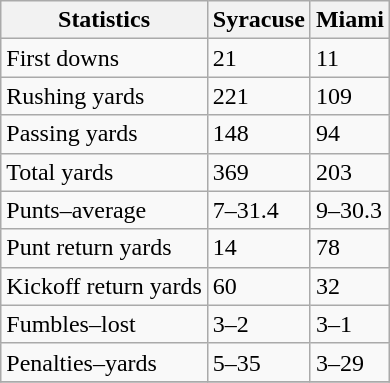<table class="wikitable">
<tr>
<th>Statistics</th>
<th>Syracuse</th>
<th>Miami</th>
</tr>
<tr>
<td>First downs</td>
<td>21</td>
<td>11</td>
</tr>
<tr>
<td>Rushing yards</td>
<td>221</td>
<td>109</td>
</tr>
<tr>
<td>Passing yards</td>
<td>148</td>
<td>94</td>
</tr>
<tr>
<td>Total yards</td>
<td>369</td>
<td>203</td>
</tr>
<tr>
<td>Punts–average</td>
<td>7–31.4</td>
<td>9–30.3</td>
</tr>
<tr>
<td>Punt return yards</td>
<td>14</td>
<td>78</td>
</tr>
<tr>
<td>Kickoff return yards</td>
<td>60</td>
<td>32</td>
</tr>
<tr>
<td>Fumbles–lost</td>
<td>3–2</td>
<td>3–1</td>
</tr>
<tr>
<td>Penalties–yards</td>
<td>5–35</td>
<td>3–29</td>
</tr>
<tr>
</tr>
</table>
